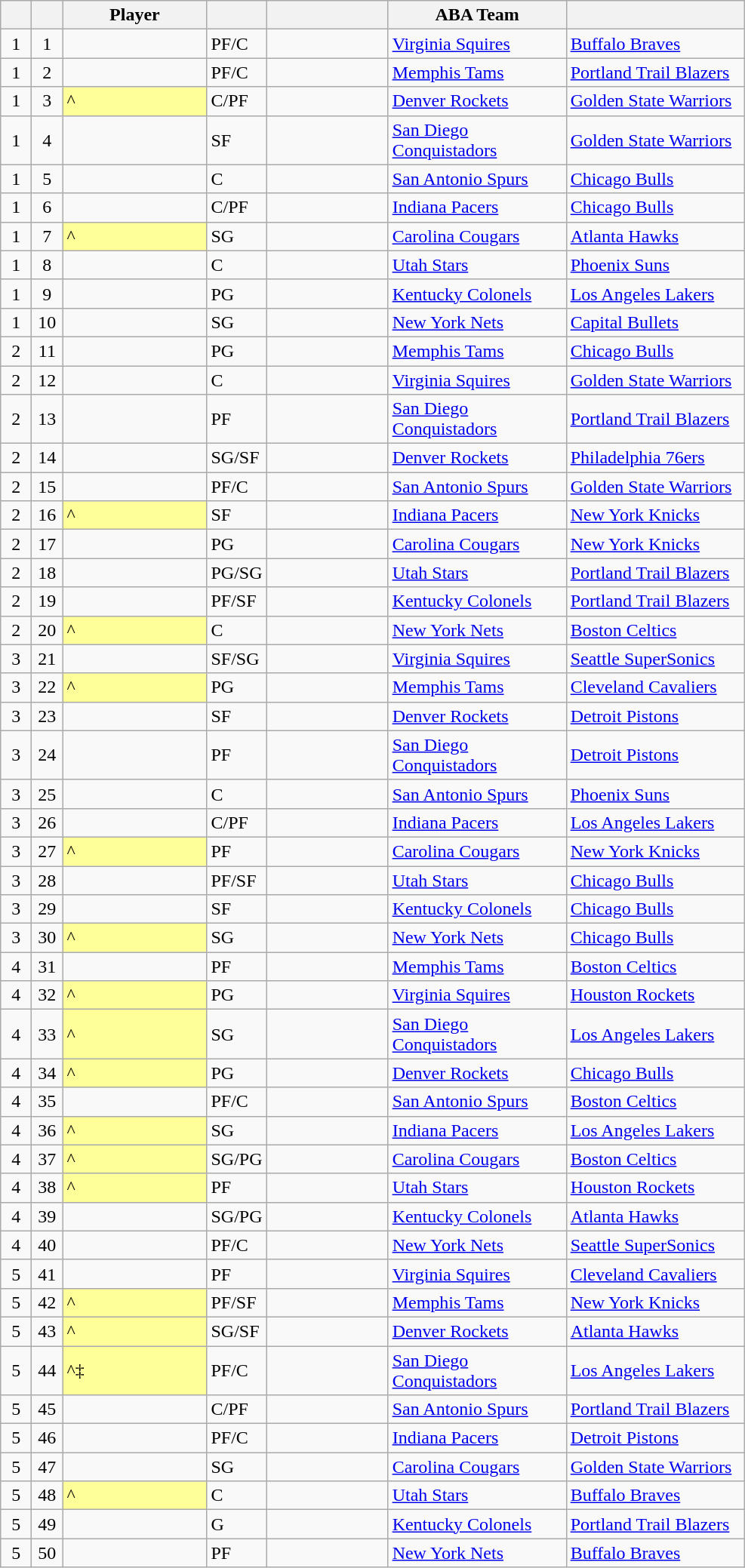<table class="wikitable sortable">
<tr>
<th style="width:20px;"></th>
<th style="width:20px;"></th>
<th style="width:120px;">Player</th>
<th style="width:20px;"></th>
<th style="width:100px;"></th>
<th style="width:150px;">ABA Team</th>
<th style="width:150px;"></th>
</tr>
<tr>
<td align=center>1</td>
<td align=center>1</td>
<td></td>
<td>PF/C</td>
<td></td>
<td><a href='#'>Virginia Squires</a></td>
<td><a href='#'>Buffalo Braves</a></td>
</tr>
<tr>
<td align=center>1</td>
<td align=center>2</td>
<td></td>
<td>PF/C</td>
<td></td>
<td><a href='#'>Memphis Tams</a></td>
<td><a href='#'>Portland Trail Blazers</a></td>
</tr>
<tr>
<td align=center>1</td>
<td align=center>3</td>
<td bgcolor="FFFF99">^</td>
<td>C/PF</td>
<td></td>
<td><a href='#'>Denver Rockets</a></td>
<td><a href='#'>Golden State Warriors</a></td>
</tr>
<tr>
<td align=center>1</td>
<td align=center>4</td>
<td></td>
<td>SF</td>
<td></td>
<td><a href='#'>San Diego Conquistadors</a></td>
<td><a href='#'>Golden State Warriors</a></td>
</tr>
<tr>
<td align=center>1</td>
<td align=center>5</td>
<td></td>
<td>C</td>
<td></td>
<td><a href='#'>San Antonio Spurs</a></td>
<td><a href='#'>Chicago Bulls</a></td>
</tr>
<tr>
<td align=center>1</td>
<td align=center>6</td>
<td></td>
<td>C/PF</td>
<td></td>
<td><a href='#'>Indiana Pacers</a></td>
<td><a href='#'>Chicago Bulls</a></td>
</tr>
<tr>
<td align=center>1</td>
<td align=center>7</td>
<td bgcolor="FFFF99">^</td>
<td>SG</td>
<td></td>
<td><a href='#'>Carolina Cougars</a></td>
<td><a href='#'>Atlanta Hawks</a></td>
</tr>
<tr>
<td align=center>1</td>
<td align=center>8</td>
<td></td>
<td>C</td>
<td></td>
<td><a href='#'>Utah Stars</a></td>
<td><a href='#'>Phoenix Suns</a></td>
</tr>
<tr>
<td align=center>1</td>
<td align=center>9</td>
<td></td>
<td>PG</td>
<td></td>
<td><a href='#'>Kentucky Colonels</a></td>
<td><a href='#'>Los Angeles Lakers</a></td>
</tr>
<tr>
<td align=center>1</td>
<td align=center>10</td>
<td></td>
<td>SG</td>
<td></td>
<td><a href='#'>New York Nets</a></td>
<td><a href='#'>Capital Bullets</a></td>
</tr>
<tr>
<td align=center>2</td>
<td align=center>11</td>
<td></td>
<td>PG</td>
<td></td>
<td><a href='#'>Memphis Tams</a></td>
<td><a href='#'>Chicago Bulls</a></td>
</tr>
<tr>
<td align=center>2</td>
<td align=center>12</td>
<td></td>
<td>C</td>
<td></td>
<td><a href='#'>Virginia Squires</a></td>
<td><a href='#'>Golden State Warriors</a></td>
</tr>
<tr>
<td align=center>2</td>
<td align=center>13</td>
<td></td>
<td>PF</td>
<td></td>
<td><a href='#'>San Diego Conquistadors</a></td>
<td><a href='#'>Portland Trail Blazers</a></td>
</tr>
<tr>
<td align=center>2</td>
<td align=center>14</td>
<td></td>
<td>SG/SF</td>
<td></td>
<td><a href='#'>Denver Rockets</a></td>
<td><a href='#'>Philadelphia 76ers</a></td>
</tr>
<tr>
<td align=center>2</td>
<td align=center>15</td>
<td></td>
<td>PF/C</td>
<td></td>
<td><a href='#'>San Antonio Spurs</a></td>
<td><a href='#'>Golden State Warriors</a></td>
</tr>
<tr>
<td align=center>2</td>
<td align=center>16</td>
<td bgcolor="FFFF99">^</td>
<td>SF</td>
<td></td>
<td><a href='#'>Indiana Pacers</a></td>
<td><a href='#'>New York Knicks</a></td>
</tr>
<tr>
<td align=center>2</td>
<td align=center>17</td>
<td></td>
<td>PG</td>
<td></td>
<td><a href='#'>Carolina Cougars</a></td>
<td><a href='#'>New York Knicks</a></td>
</tr>
<tr>
<td align=center>2</td>
<td align=center>18</td>
<td></td>
<td>PG/SG</td>
<td></td>
<td><a href='#'>Utah Stars</a></td>
<td><a href='#'>Portland Trail Blazers</a></td>
</tr>
<tr>
<td align=center>2</td>
<td align=center>19</td>
<td></td>
<td>PF/SF</td>
<td></td>
<td><a href='#'>Kentucky Colonels</a></td>
<td><a href='#'>Portland Trail Blazers</a></td>
</tr>
<tr>
<td align=center>2</td>
<td align=center>20</td>
<td bgcolor="FFFF99">^</td>
<td>C</td>
<td></td>
<td><a href='#'>New York Nets</a></td>
<td><a href='#'>Boston Celtics</a></td>
</tr>
<tr>
<td align=center>3</td>
<td align=center>21</td>
<td></td>
<td>SF/SG</td>
<td></td>
<td><a href='#'>Virginia Squires</a></td>
<td><a href='#'>Seattle SuperSonics</a></td>
</tr>
<tr>
<td align=center>3</td>
<td align=center>22</td>
<td bgcolor="FFFF99">^</td>
<td>PG</td>
<td></td>
<td><a href='#'>Memphis Tams</a></td>
<td><a href='#'>Cleveland Cavaliers</a></td>
</tr>
<tr>
<td align=center>3</td>
<td align=center>23</td>
<td></td>
<td>SF</td>
<td></td>
<td><a href='#'>Denver Rockets</a></td>
<td><a href='#'>Detroit Pistons</a></td>
</tr>
<tr>
<td align=center>3</td>
<td align=center>24</td>
<td></td>
<td>PF</td>
<td></td>
<td><a href='#'>San Diego Conquistadors</a></td>
<td><a href='#'>Detroit Pistons</a></td>
</tr>
<tr>
<td align=center>3</td>
<td align=center>25</td>
<td></td>
<td>C</td>
<td></td>
<td><a href='#'>San Antonio Spurs</a></td>
<td><a href='#'>Phoenix Suns</a></td>
</tr>
<tr>
<td align=center>3</td>
<td align=center>26</td>
<td></td>
<td>C/PF</td>
<td></td>
<td><a href='#'>Indiana Pacers</a></td>
<td><a href='#'>Los Angeles Lakers</a></td>
</tr>
<tr>
<td align=center>3</td>
<td align=center>27</td>
<td bgcolor="FFFF99">^</td>
<td>PF</td>
<td></td>
<td><a href='#'>Carolina Cougars</a></td>
<td><a href='#'>New York Knicks</a></td>
</tr>
<tr>
<td align=center>3</td>
<td align=center>28</td>
<td></td>
<td>PF/SF</td>
<td></td>
<td><a href='#'>Utah Stars</a></td>
<td><a href='#'>Chicago Bulls</a></td>
</tr>
<tr>
<td align=center>3</td>
<td align=center>29</td>
<td></td>
<td>SF</td>
<td></td>
<td><a href='#'>Kentucky Colonels</a></td>
<td><a href='#'>Chicago Bulls</a></td>
</tr>
<tr>
<td align=center>3</td>
<td align=center>30</td>
<td bgcolor="FFFF99">^</td>
<td>SG</td>
<td></td>
<td><a href='#'>New York Nets</a></td>
<td><a href='#'>Chicago Bulls</a></td>
</tr>
<tr>
<td align=center>4</td>
<td align=center>31</td>
<td></td>
<td>PF</td>
<td></td>
<td><a href='#'>Memphis Tams</a></td>
<td><a href='#'>Boston Celtics</a></td>
</tr>
<tr>
<td align=center>4</td>
<td align=center>32</td>
<td bgcolor="FFFF99">^</td>
<td>PG</td>
<td></td>
<td><a href='#'>Virginia Squires</a></td>
<td><a href='#'>Houston Rockets</a></td>
</tr>
<tr>
<td align=center>4</td>
<td align=center>33</td>
<td bgcolor="FFFF99">^</td>
<td>SG</td>
<td></td>
<td><a href='#'>San Diego Conquistadors</a></td>
<td><a href='#'>Los Angeles Lakers</a></td>
</tr>
<tr>
<td align=center>4</td>
<td align=center>34</td>
<td bgcolor="FFFF99">^</td>
<td>PG</td>
<td></td>
<td><a href='#'>Denver Rockets</a></td>
<td><a href='#'>Chicago Bulls</a></td>
</tr>
<tr>
<td align=center>4</td>
<td align=center>35</td>
<td></td>
<td>PF/C</td>
<td></td>
<td><a href='#'>San Antonio Spurs</a></td>
<td><a href='#'>Boston Celtics</a></td>
</tr>
<tr>
<td align=center>4</td>
<td align=center>36</td>
<td bgcolor="FFFF99">^</td>
<td>SG</td>
<td></td>
<td><a href='#'>Indiana Pacers</a></td>
<td><a href='#'>Los Angeles Lakers</a></td>
</tr>
<tr>
<td align=center>4</td>
<td align=center>37</td>
<td bgcolor="FFFF99">^</td>
<td>SG/PG</td>
<td></td>
<td><a href='#'>Carolina Cougars</a></td>
<td><a href='#'>Boston Celtics</a></td>
</tr>
<tr>
<td align=center>4</td>
<td align=center>38</td>
<td bgcolor="FFFF99">^</td>
<td>PF</td>
<td></td>
<td><a href='#'>Utah Stars</a></td>
<td><a href='#'>Houston Rockets</a></td>
</tr>
<tr>
<td align=center>4</td>
<td align=center>39</td>
<td></td>
<td>SG/PG</td>
<td></td>
<td><a href='#'>Kentucky Colonels</a></td>
<td><a href='#'>Atlanta Hawks</a></td>
</tr>
<tr>
<td align=center>4</td>
<td align=center>40</td>
<td></td>
<td>PF/C</td>
<td></td>
<td><a href='#'>New York Nets</a></td>
<td><a href='#'>Seattle SuperSonics</a></td>
</tr>
<tr>
<td align=center>5</td>
<td align=center>41</td>
<td></td>
<td>PF</td>
<td></td>
<td><a href='#'>Virginia Squires</a></td>
<td><a href='#'>Cleveland Cavaliers</a></td>
</tr>
<tr>
<td align=center>5</td>
<td align=center>42</td>
<td bgcolor="FFFF99">^</td>
<td>PF/SF</td>
<td></td>
<td><a href='#'>Memphis Tams</a></td>
<td><a href='#'>New York Knicks</a></td>
</tr>
<tr>
<td align=center>5</td>
<td align=center>43</td>
<td bgcolor="FFFF99">^</td>
<td>SG/SF</td>
<td></td>
<td><a href='#'>Denver Rockets</a></td>
<td><a href='#'>Atlanta Hawks</a></td>
</tr>
<tr>
<td align=center>5</td>
<td align=center>44</td>
<td bgcolor="FFFF99">^‡</td>
<td>PF/C</td>
<td></td>
<td><a href='#'>San Diego Conquistadors</a></td>
<td><a href='#'>Los Angeles Lakers</a></td>
</tr>
<tr>
<td align=center>5</td>
<td align=center>45</td>
<td></td>
<td>C/PF</td>
<td></td>
<td><a href='#'>San Antonio Spurs</a></td>
<td><a href='#'>Portland Trail Blazers</a></td>
</tr>
<tr>
<td align=center>5</td>
<td align=center>46</td>
<td></td>
<td>PF/C</td>
<td></td>
<td><a href='#'>Indiana Pacers</a></td>
<td><a href='#'>Detroit Pistons</a></td>
</tr>
<tr>
<td align=center>5</td>
<td align=center>47</td>
<td></td>
<td>SG</td>
<td></td>
<td><a href='#'>Carolina Cougars</a></td>
<td><a href='#'>Golden State Warriors</a></td>
</tr>
<tr>
<td align=center>5</td>
<td align=center>48</td>
<td bgcolor="FFFF99">^</td>
<td>C</td>
<td></td>
<td><a href='#'>Utah Stars</a></td>
<td><a href='#'>Buffalo Braves</a></td>
</tr>
<tr>
<td align=center>5</td>
<td align=center>49</td>
<td></td>
<td>G</td>
<td></td>
<td><a href='#'>Kentucky Colonels</a></td>
<td><a href='#'>Portland Trail Blazers</a></td>
</tr>
<tr>
<td align=center>5</td>
<td align=center>50</td>
<td></td>
<td>PF</td>
<td></td>
<td><a href='#'>New York Nets</a></td>
<td><a href='#'>Buffalo Braves</a></td>
</tr>
</table>
